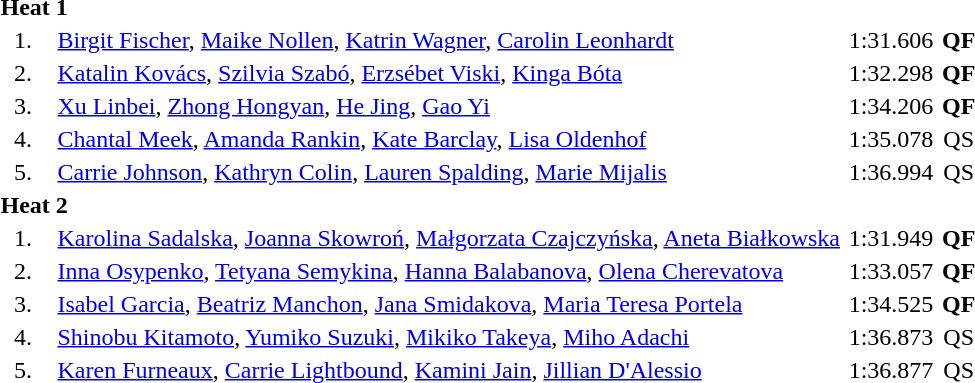<table style="text-align:center">
<tr>
<td colspan=4 align=left><strong>Heat 1</strong></td>
</tr>
<tr>
<td width=30>1.</td>
<td align=left></td>
<td align=left><a href='#'>Birgit Fischer</a>, <a href='#'>Maike Nollen</a>, <a href='#'>Katrin Wagner</a>, <a href='#'>Carolin Leonhardt</a></td>
<td width=60>1:31.606</td>
<td><strong>QF</strong></td>
</tr>
<tr>
<td>2.</td>
<td align=left></td>
<td align=left><a href='#'>Katalin Kovács</a>, <a href='#'>Szilvia Szabó</a>, <a href='#'>Erzsébet Viski</a>, <a href='#'>Kinga Bóta</a></td>
<td>1:32.298</td>
<td><strong>QF</strong></td>
</tr>
<tr>
<td>3.</td>
<td align=left></td>
<td align=left><a href='#'>Xu Linbei</a>, <a href='#'>Zhong Hongyan</a>, <a href='#'>He Jing</a>, <a href='#'>Gao Yi</a></td>
<td>1:34.206</td>
<td><strong>QF</strong></td>
</tr>
<tr>
<td>4.</td>
<td align=left></td>
<td align=left><a href='#'>Chantal Meek</a>, <a href='#'>Amanda Rankin</a>, <a href='#'>Kate Barclay</a>, <a href='#'>Lisa Oldenhof</a></td>
<td>1:35.078</td>
<td>QS</td>
</tr>
<tr>
<td>5.</td>
<td align=left></td>
<td align=left><a href='#'>Carrie Johnson</a>, <a href='#'>Kathryn Colin</a>, <a href='#'>Lauren Spalding</a>, <a href='#'>Marie Mijalis</a></td>
<td>1:36.994</td>
<td>QS</td>
</tr>
<tr>
<td colspan=4 align=left><strong>Heat 2</strong></td>
</tr>
<tr>
<td>1.</td>
<td align=left></td>
<td align=left><a href='#'>Karolina Sadalska</a>, <a href='#'>Joanna Skowroń</a>, <a href='#'>Małgorzata Czajczyńska</a>, <a href='#'>Aneta Białkowska</a></td>
<td>1:31.949</td>
<td><strong>QF</strong></td>
</tr>
<tr>
<td>2.</td>
<td align=left></td>
<td align=left><a href='#'>Inna Osypenko</a>, <a href='#'>Tetyana Semykina</a>, <a href='#'>Hanna Balabanova</a>, <a href='#'>Olena Cherevatova</a></td>
<td>1:33.057</td>
<td><strong>QF</strong></td>
</tr>
<tr>
<td>3.</td>
<td align=left></td>
<td align=left><a href='#'>Isabel Garcia</a>, <a href='#'>Beatriz Manchon</a>, <a href='#'>Jana Smidakova</a>, <a href='#'>Maria Teresa Portela</a></td>
<td>1:34.525</td>
<td><strong>QF</strong></td>
</tr>
<tr>
<td>4.</td>
<td align=left></td>
<td align=left><a href='#'>Shinobu Kitamoto</a>, <a href='#'>Yumiko Suzuki</a>, <a href='#'>Mikiko Takeya</a>, <a href='#'>Miho Adachi</a></td>
<td>1:36.873</td>
<td>QS</td>
</tr>
<tr>
<td>5.</td>
<td align=left></td>
<td align=left><a href='#'>Karen Furneaux</a>, <a href='#'>Carrie Lightbound</a>, <a href='#'>Kamini Jain</a>, <a href='#'>Jillian D'Alessio</a></td>
<td>1:36.877</td>
<td>QS</td>
</tr>
</table>
